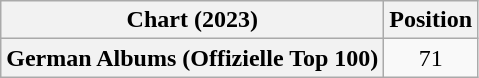<table class="wikitable plainrowheaders" style="text-align:center">
<tr>
<th scope="col">Chart (2023)</th>
<th scope="col">Position</th>
</tr>
<tr>
<th scope="row">German Albums (Offizielle Top 100)</th>
<td>71</td>
</tr>
</table>
